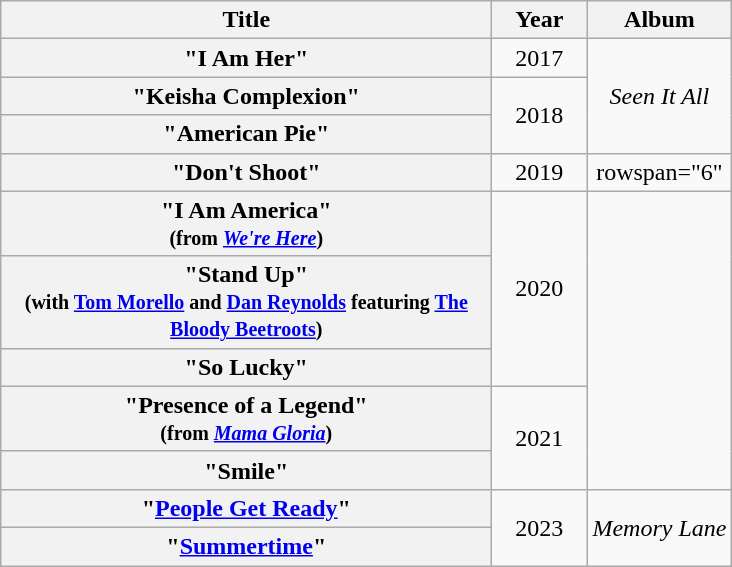<table class="wikitable plainrowheaders" style="text-align:center;">
<tr>
<th scope="col" style="width:20em;">Title</th>
<th scope="col" style="width:3.5em;">Year</th>
<th scope="col">Album</th>
</tr>
<tr>
<th scope="row">"I Am Her"</th>
<td>2017</td>
<td rowspan="3"><em>Seen It All</em></td>
</tr>
<tr>
<th scope="row">"Keisha Complexion"</th>
<td rowspan="2">2018</td>
</tr>
<tr>
<th scope="row">"American Pie"</th>
</tr>
<tr>
<th scope="row">"Don't Shoot"</th>
<td>2019</td>
<td>rowspan="6" </td>
</tr>
<tr>
<th scope="row">"I Am America"<br><small>(from <em><a href='#'>We're Here</a></em>)</small></th>
<td rowspan="3">2020</td>
</tr>
<tr>
<th scope="row">"Stand Up"<br><small>(with <a href='#'>Tom Morello</a> and <a href='#'>Dan Reynolds</a> featuring <a href='#'>The Bloody Beetroots</a>)</small></th>
</tr>
<tr>
<th scope="row">"So Lucky"</th>
</tr>
<tr>
<th scope="row">"Presence of a Legend"<br><small>(from <em><a href='#'>Mama Gloria</a></em>)</small></th>
<td rowspan="2">2021</td>
</tr>
<tr>
<th scope="row">"Smile"</th>
</tr>
<tr>
<th scope="row">"<a href='#'>People Get Ready</a>"</th>
<td rowspan="2">2023</td>
<td rowspan="2"><em>Memory Lane</em></td>
</tr>
<tr>
<th scope="row">"<a href='#'>Summertime</a>"</th>
</tr>
</table>
